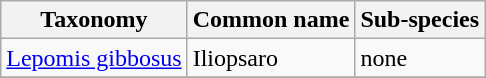<table class="wikitable">
<tr>
<th>Taxonomy</th>
<th>Common name</th>
<th>Sub-species</th>
</tr>
<tr>
<td><a href='#'>Lepomis gibbosus</a></td>
<td>Iliopsaro</td>
<td>none</td>
</tr>
<tr>
</tr>
</table>
